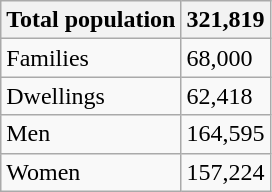<table class="wikitable">
<tr>
<th>Total population</th>
<th>321,819</th>
</tr>
<tr>
<td>Families</td>
<td>68,000</td>
</tr>
<tr>
<td>Dwellings</td>
<td>62,418</td>
</tr>
<tr>
<td>Men</td>
<td>164,595</td>
</tr>
<tr>
<td>Women</td>
<td>157,224</td>
</tr>
</table>
